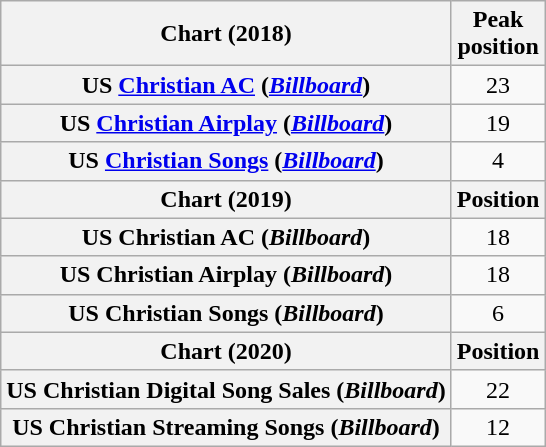<table class="wikitable plainrowheaders" style="text-align:center">
<tr>
<th scope="col">Chart (2018)</th>
<th scope="col">Peak<br>position</th>
</tr>
<tr>
<th scope="row">US <a href='#'>Christian AC</a> (<em><a href='#'>Billboard</a></em>)</th>
<td>23</td>
</tr>
<tr>
<th scope="row">US <a href='#'>Christian Airplay</a> (<em><a href='#'>Billboard</a></em>)</th>
<td>19</td>
</tr>
<tr>
<th scope="row">US <a href='#'>Christian Songs</a> (<em><a href='#'>Billboard</a></em>)</th>
<td>4</td>
</tr>
<tr>
<th scope="col">Chart (2019)</th>
<th scope="col">Position</th>
</tr>
<tr>
<th scope="row">US Christian AC (<em>Billboard</em>)</th>
<td>18</td>
</tr>
<tr>
<th scope="row">US Christian Airplay (<em>Billboard</em>)</th>
<td>18</td>
</tr>
<tr>
<th scope="row">US Christian Songs (<em>Billboard</em>)</th>
<td>6</td>
</tr>
<tr>
<th scope="col">Chart (2020)</th>
<th scope="col">Position</th>
</tr>
<tr>
<th scope="row">US Christian Digital Song Sales (<em>Billboard</em>)</th>
<td>22</td>
</tr>
<tr>
<th scope="row">US Christian Streaming Songs (<em>Billboard</em>)</th>
<td>12</td>
</tr>
</table>
